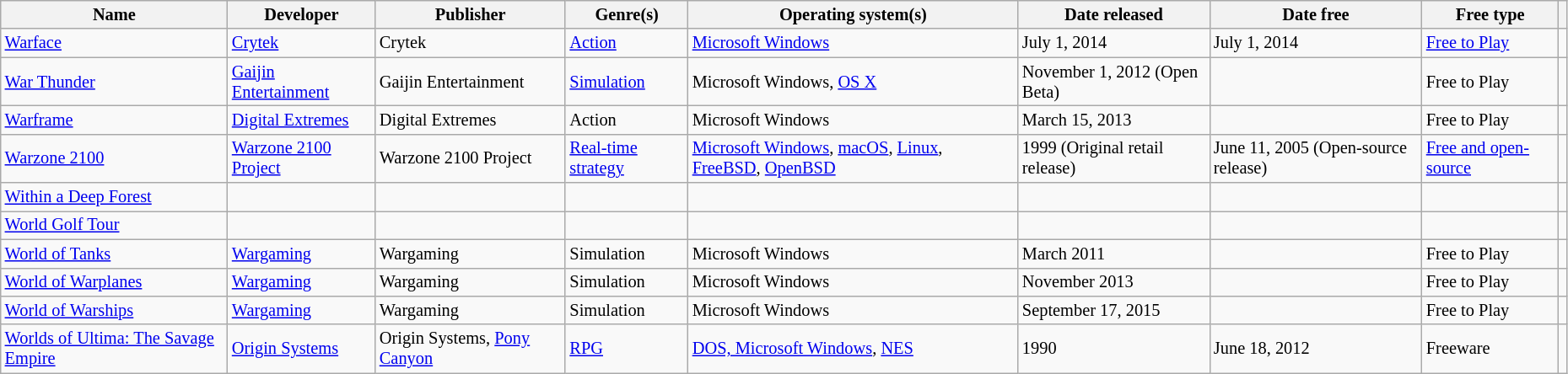<table class="wikitable sortable" style="font-size:85%; width:98%">
<tr>
<th>Name</th>
<th>Developer</th>
<th>Publisher</th>
<th>Genre(s)</th>
<th>Operating system(s)</th>
<th>Date released</th>
<th>Date free</th>
<th>Free type</th>
<th></th>
</tr>
<tr>
<td><a href='#'>Warface</a></td>
<td><a href='#'>Crytek</a></td>
<td>Crytek</td>
<td><a href='#'>Action</a></td>
<td><a href='#'>Microsoft Windows</a></td>
<td>July 1, 2014</td>
<td>July 1, 2014</td>
<td><a href='#'>Free to Play</a></td>
<td></td>
</tr>
<tr>
<td><a href='#'>War Thunder</a></td>
<td><a href='#'>Gaijin Entertainment</a></td>
<td>Gaijin Entertainment</td>
<td><a href='#'>Simulation</a></td>
<td>Microsoft Windows, <a href='#'>OS X</a></td>
<td>November 1, 2012 (Open Beta)</td>
<td></td>
<td>Free to Play</td>
<td></td>
</tr>
<tr>
<td><a href='#'>Warframe</a></td>
<td><a href='#'>Digital Extremes</a></td>
<td>Digital Extremes</td>
<td>Action</td>
<td>Microsoft Windows</td>
<td>March 15, 2013</td>
<td></td>
<td>Free to Play</td>
<td></td>
</tr>
<tr>
<td><a href='#'>Warzone 2100</a></td>
<td><a href='#'>Warzone 2100 Project</a></td>
<td>Warzone 2100 Project</td>
<td><a href='#'>Real-time strategy</a></td>
<td><a href='#'>Microsoft Windows</a>, <a href='#'>macOS</a>, <a href='#'>Linux</a>, <a href='#'>FreeBSD</a>, <a href='#'>OpenBSD</a></td>
<td>1999 (Original retail release)</td>
<td>June 11, 2005 (Open-source release)</td>
<td><a href='#'>Free and open-source</a></td>
<td></td>
</tr>
<tr>
<td><a href='#'>Within a Deep Forest</a></td>
<td></td>
<td></td>
<td></td>
<td></td>
<td></td>
<td></td>
<td></td>
<td></td>
</tr>
<tr>
<td><a href='#'>World Golf Tour</a></td>
<td></td>
<td></td>
<td></td>
<td></td>
<td></td>
<td></td>
<td></td>
<td></td>
</tr>
<tr>
<td><a href='#'>World of Tanks</a></td>
<td><a href='#'>Wargaming</a></td>
<td>Wargaming</td>
<td>Simulation</td>
<td>Microsoft Windows</td>
<td>March 2011</td>
<td></td>
<td>Free to Play</td>
<td></td>
</tr>
<tr>
<td><a href='#'>World of Warplanes</a></td>
<td><a href='#'>Wargaming</a></td>
<td>Wargaming</td>
<td>Simulation</td>
<td>Microsoft Windows</td>
<td>November 2013</td>
<td></td>
<td>Free to Play</td>
<td></td>
</tr>
<tr>
<td><a href='#'>World of Warships</a></td>
<td><a href='#'>Wargaming</a></td>
<td>Wargaming</td>
<td>Simulation</td>
<td>Microsoft Windows</td>
<td>September 17, 2015</td>
<td></td>
<td>Free to Play</td>
<td></td>
</tr>
<tr>
<td><a href='#'>Worlds of Ultima: The Savage Empire</a></td>
<td><a href='#'>Origin Systems</a></td>
<td>Origin Systems, <a href='#'>Pony Canyon</a></td>
<td><a href='#'>RPG</a></td>
<td><a href='#'>DOS, Microsoft Windows</a>, <a href='#'>NES</a></td>
<td>1990</td>
<td>June 18, 2012</td>
<td>Freeware</td>
<td></td>
</tr>
</table>
